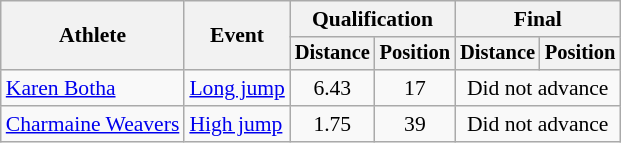<table class=wikitable style="font-size:90%">
<tr>
<th rowspan="2">Athlete</th>
<th rowspan="2">Event</th>
<th colspan="2">Qualification</th>
<th colspan="2">Final</th>
</tr>
<tr style="font-size:95%">
<th>Distance</th>
<th>Position</th>
<th>Distance</th>
<th>Position</th>
</tr>
<tr align=center>
<td align=left><a href='#'>Karen Botha</a></td>
<td align=left><a href='#'>Long jump</a></td>
<td>6.43</td>
<td>17</td>
<td colspan=2>Did not advance</td>
</tr>
<tr align=center>
<td align=left><a href='#'>Charmaine Weavers</a></td>
<td align=left><a href='#'>High jump</a></td>
<td>1.75</td>
<td>39</td>
<td colspan=2>Did not advance</td>
</tr>
</table>
